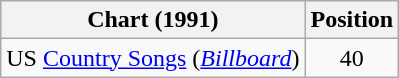<table class="wikitable sortable">
<tr>
<th scope="col">Chart (1991)</th>
<th scope="col">Position</th>
</tr>
<tr>
<td>US <a href='#'>Country Songs</a> (<em><a href='#'>Billboard</a></em>)</td>
<td align="center">40</td>
</tr>
</table>
